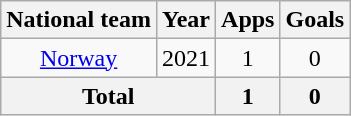<table class="wikitable" style="text-align:center">
<tr>
<th>National team</th>
<th>Year</th>
<th>Apps</th>
<th>Goals</th>
</tr>
<tr>
<td rowspan=1><a href='#'>Norway</a></td>
<td>2021</td>
<td>1</td>
<td>0</td>
</tr>
<tr>
<th colspan="2">Total</th>
<th>1</th>
<th>0</th>
</tr>
</table>
